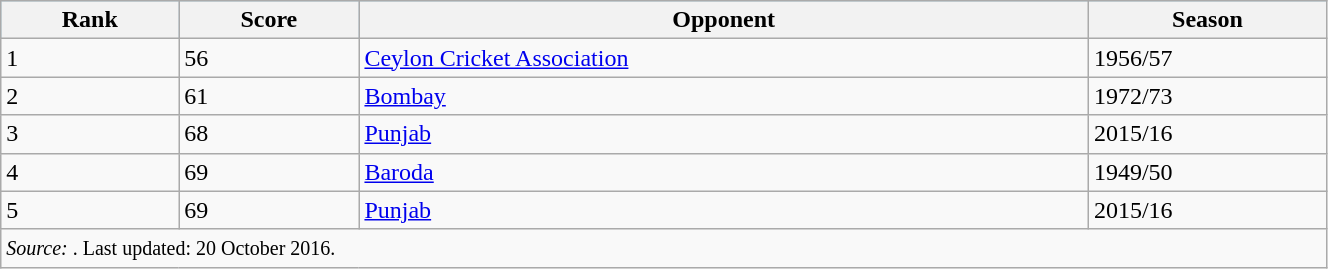<table class="wikitable" width=70%>
<tr bgcolor=#87cef>
<th>Rank</th>
<th>Score</th>
<th>Opponent</th>
<th>Season</th>
</tr>
<tr>
<td>1</td>
<td>56</td>
<td><a href='#'>Ceylon Cricket Association</a></td>
<td>1956/57</td>
</tr>
<tr>
<td>2</td>
<td>61</td>
<td><a href='#'>Bombay</a></td>
<td>1972/73</td>
</tr>
<tr>
<td>3</td>
<td>68</td>
<td><a href='#'>Punjab</a></td>
<td>2015/16</td>
</tr>
<tr>
<td>4</td>
<td>69</td>
<td><a href='#'>Baroda</a></td>
<td>1949/50</td>
</tr>
<tr>
<td>5</td>
<td>69</td>
<td><a href='#'>Punjab</a></td>
<td>2015/16</td>
</tr>
<tr>
<td colspan=4><small><em>Source: </em>. Last updated: 20 October 2016.</small></td>
</tr>
</table>
